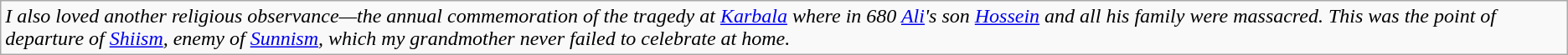<table class="wikitable">
<tr>
<td><em>I also loved another religious observance—the annual commemoration of the tragedy at <a href='#'>Karbala</a> where in 680 <a href='#'>Ali</a>'s son <a href='#'>Hossein</a> and all his family were massacred. This was the point of departure of <a href='#'>Shiism</a>, enemy of <a href='#'>Sunnism</a>, which my grandmother never failed to celebrate at home.</em></td>
</tr>
</table>
